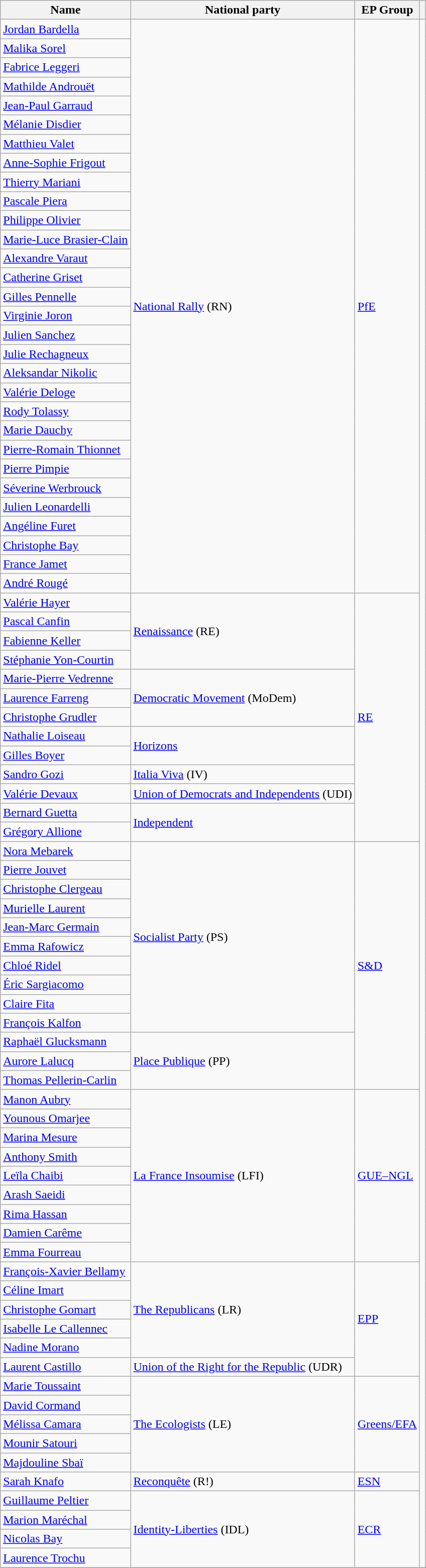<table class="wikitable">
<tr>
<th>Name</th>
<th>National party</th>
<th>EP Group</th>
<th></th>
</tr>
<tr>
<td><a href='#'>Jordan Bardella</a></td>
<td rowspan="30"> <a href='#'>National Rally</a> (RN)</td>
<td rowspan="30"> <a href='#'>PfE</a></td>
<td rowspan="81"></td>
</tr>
<tr>
<td><a href='#'>Malika Sorel</a></td>
</tr>
<tr>
<td><a href='#'>Fabrice Leggeri</a></td>
</tr>
<tr>
<td><a href='#'>Mathilde Androuët</a></td>
</tr>
<tr>
<td><a href='#'>Jean-Paul Garraud</a></td>
</tr>
<tr>
<td><a href='#'>Mélanie Disdier</a></td>
</tr>
<tr>
<td><a href='#'>Matthieu Valet</a></td>
</tr>
<tr>
<td><a href='#'>Anne-Sophie Frigout</a></td>
</tr>
<tr>
<td><a href='#'>Thierry Mariani</a></td>
</tr>
<tr>
<td><a href='#'>Pascale Piera</a></td>
</tr>
<tr>
<td><a href='#'>Philippe Olivier</a></td>
</tr>
<tr>
<td><a href='#'>Marie-Luce Brasier-Clain</a></td>
</tr>
<tr>
<td><a href='#'>Alexandre Varaut</a></td>
</tr>
<tr>
<td><a href='#'>Catherine Griset</a></td>
</tr>
<tr>
<td><a href='#'>Gilles Pennelle</a></td>
</tr>
<tr>
<td><a href='#'>Virginie Joron</a></td>
</tr>
<tr>
<td><a href='#'>Julien Sanchez</a></td>
</tr>
<tr>
<td><a href='#'>Julie Rechagneux</a></td>
</tr>
<tr>
<td><a href='#'>Aleksandar Nikolic</a></td>
</tr>
<tr>
<td><a href='#'>Valérie Deloge</a></td>
</tr>
<tr>
<td><a href='#'>Rody Tolassy</a></td>
</tr>
<tr>
<td><a href='#'>Marie Dauchy</a></td>
</tr>
<tr>
<td><a href='#'>Pierre-Romain Thionnet</a></td>
</tr>
<tr>
<td><a href='#'>Pierre Pimpie</a></td>
</tr>
<tr>
<td><a href='#'>Séverine Werbrouck</a></td>
</tr>
<tr>
<td><a href='#'>Julien Leonardelli</a></td>
</tr>
<tr>
<td><a href='#'>Angéline Furet</a></td>
</tr>
<tr>
<td><a href='#'>Christophe Bay</a></td>
</tr>
<tr>
<td><a href='#'>France Jamet</a></td>
</tr>
<tr>
<td><a href='#'>André Rougé</a></td>
</tr>
<tr>
<td><a href='#'>Valérie Hayer</a></td>
<td rowspan="4"> <a href='#'>Renaissance</a> (RE)</td>
<td rowspan="13"> <a href='#'>RE</a></td>
</tr>
<tr>
<td><a href='#'>Pascal Canfin</a></td>
</tr>
<tr>
<td><a href='#'>Fabienne Keller</a></td>
</tr>
<tr>
<td><a href='#'>Stéphanie Yon-Courtin</a></td>
</tr>
<tr>
<td><a href='#'>Marie-Pierre Vedrenne</a></td>
<td rowspan="3"> <a href='#'>Democratic Movement</a> (MoDem)</td>
</tr>
<tr>
<td><a href='#'>Laurence Farreng</a></td>
</tr>
<tr>
<td><a href='#'>Christophe Grudler</a></td>
</tr>
<tr>
<td><a href='#'>Nathalie Loiseau</a></td>
<td rowspan="2"> <a href='#'>Horizons</a></td>
</tr>
<tr>
<td><a href='#'>Gilles Boyer</a></td>
</tr>
<tr>
<td><a href='#'>Sandro Gozi</a></td>
<td> <a href='#'>Italia Viva</a> (IV)</td>
</tr>
<tr>
<td><a href='#'>Valérie Devaux</a></td>
<td> <a href='#'>Union of Democrats and Independents</a> (UDI)</td>
</tr>
<tr>
<td><a href='#'>Bernard Guetta</a></td>
<td rowspan="2"> <a href='#'>Independent</a></td>
</tr>
<tr>
<td><a href='#'>Grégory Allione</a></td>
</tr>
<tr>
<td><a href='#'>Nora Mebarek</a></td>
<td rowspan="10"> <a href='#'>Socialist Party</a> (PS)</td>
<td rowspan="13"> <a href='#'>S&D</a></td>
</tr>
<tr>
<td><a href='#'>Pierre Jouvet</a></td>
</tr>
<tr>
<td><a href='#'>Christophe Clergeau</a></td>
</tr>
<tr>
<td><a href='#'>Murielle Laurent</a></td>
</tr>
<tr>
<td><a href='#'>Jean-Marc Germain</a></td>
</tr>
<tr>
<td><a href='#'>Emma Rafowicz</a></td>
</tr>
<tr>
<td><a href='#'>Chloé Ridel</a></td>
</tr>
<tr>
<td><a href='#'>Éric Sargiacomo</a></td>
</tr>
<tr>
<td><a href='#'>Claire Fita</a></td>
</tr>
<tr>
<td><a href='#'>François Kalfon</a></td>
</tr>
<tr>
<td><a href='#'>Raphaël Glucksmann</a></td>
<td rowspan="3"> <a href='#'>Place Publique</a> (PP)</td>
</tr>
<tr>
<td><a href='#'>Aurore Lalucq</a></td>
</tr>
<tr>
<td><a href='#'>Thomas Pellerin-Carlin</a></td>
</tr>
<tr>
<td><a href='#'>Manon Aubry</a></td>
<td rowspan="9"> <a href='#'>La France Insoumise</a> (LFI)</td>
<td rowspan="9"> <a href='#'>GUE–NGL</a></td>
</tr>
<tr>
<td><a href='#'>Younous Omarjee</a></td>
</tr>
<tr>
<td><a href='#'>Marina Mesure</a></td>
</tr>
<tr>
<td><a href='#'>Anthony Smith</a></td>
</tr>
<tr>
<td><a href='#'>Leïla Chaibi</a></td>
</tr>
<tr>
<td><a href='#'>Arash Saeidi</a></td>
</tr>
<tr>
<td><a href='#'>Rima Hassan</a></td>
</tr>
<tr>
<td><a href='#'>Damien Carême</a></td>
</tr>
<tr>
<td><a href='#'>Emma Fourreau</a></td>
</tr>
<tr>
<td><a href='#'>François-Xavier Bellamy</a></td>
<td rowspan="5"> <a href='#'>The Republicans</a> (LR)</td>
<td rowspan="6"> <a href='#'>EPP</a></td>
</tr>
<tr>
<td><a href='#'>Céline Imart</a></td>
</tr>
<tr>
<td><a href='#'>Christophe Gomart</a></td>
</tr>
<tr>
<td><a href='#'>Isabelle Le Callennec</a></td>
</tr>
<tr>
<td><a href='#'>Nadine Morano</a></td>
</tr>
<tr>
<td><a href='#'>Laurent Castillo</a></td>
<td> <a href='#'>Union of the Right for the Republic</a> (UDR)</td>
</tr>
<tr>
<td><a href='#'>Marie Toussaint</a></td>
<td rowspan="5"> <a href='#'>The Ecologists</a> (LE)</td>
<td rowspan="5"> <a href='#'>Greens/EFA</a></td>
</tr>
<tr>
<td><a href='#'>David Cormand</a></td>
</tr>
<tr>
<td><a href='#'>Mélissa Camara</a></td>
</tr>
<tr>
<td><a href='#'>Mounir Satouri</a></td>
</tr>
<tr>
<td><a href='#'>Majdouline Sbaï</a></td>
</tr>
<tr>
<td><a href='#'>Sarah Knafo</a></td>
<td> <a href='#'>Reconquête</a> (R!)</td>
<td> <a href='#'>ESN</a></td>
</tr>
<tr>
<td><a href='#'>Guillaume Peltier</a></td>
<td rowspan="4"> <a href='#'>Identity-Liberties</a> (IDL) </td>
<td rowspan="4"> <a href='#'>ECR</a></td>
</tr>
<tr>
<td><a href='#'>Marion Maréchal</a></td>
</tr>
<tr>
<td><a href='#'>Nicolas Bay</a></td>
</tr>
<tr>
<td><a href='#'>Laurence Trochu</a></td>
</tr>
<tr>
</tr>
</table>
